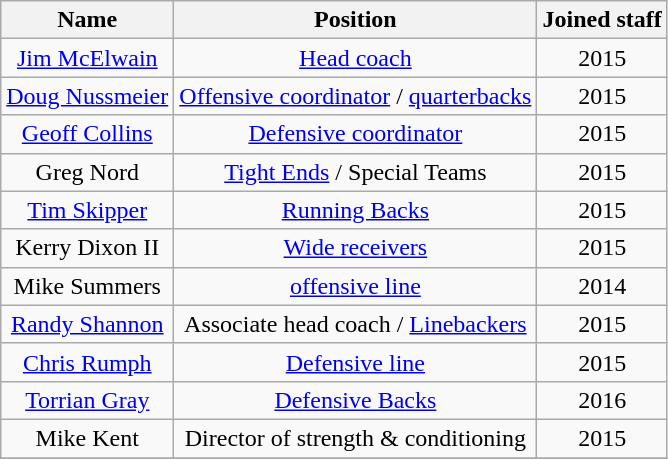<table class="wikitable">
<tr>
<th>Name</th>
<th>Position</th>
<th>Joined staff</th>
</tr>
<tr align="center">
<td><a href='#'>Jim McElwain</a></td>
<td><a href='#'>Head coach</a></td>
<td>2015</td>
</tr>
<tr align="center">
<td><a href='#'>Doug Nussmeier</a></td>
<td><a href='#'>Offensive coordinator</a> / <a href='#'>quarterbacks</a></td>
<td>2015</td>
</tr>
<tr align="center">
<td><a href='#'>Geoff Collins</a></td>
<td><a href='#'>Defensive coordinator</a></td>
<td>2015</td>
</tr>
<tr align="center">
<td>Greg Nord</td>
<td><a href='#'>Tight Ends</a> / Special Teams</td>
<td>2015</td>
</tr>
<tr align="center">
<td><a href='#'>Tim Skipper</a></td>
<td><a href='#'>Running Backs</a></td>
<td>2015</td>
</tr>
<tr align="center">
<td>Kerry Dixon II</td>
<td><a href='#'>Wide receivers</a></td>
<td>2015</td>
</tr>
<tr align="center">
<td>Mike Summers</td>
<td><a href='#'>offensive line</a></td>
<td>2014</td>
</tr>
<tr align="center">
<td><a href='#'>Randy Shannon</a></td>
<td>Associate head coach / <a href='#'>Linebackers</a></td>
<td>2015</td>
</tr>
<tr align="center">
<td><a href='#'>Chris Rumph</a></td>
<td><a href='#'>Defensive line</a></td>
<td>2015</td>
</tr>
<tr align="center">
<td><a href='#'>Torrian Gray</a></td>
<td><a href='#'>Defensive Backs</a></td>
<td>2016</td>
</tr>
<tr align="center">
<td>Mike Kent</td>
<td>Director of strength & conditioning</td>
<td>2015</td>
</tr>
<tr align="center">
</tr>
</table>
